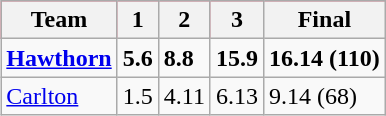<table class="wikitable" | align="right">
<tr bgcolor="#FF0033">
<th>Team</th>
<th>1</th>
<th>2</th>
<th>3</th>
<th>Final</th>
</tr>
<tr>
<td><strong><a href='#'>Hawthorn</a></strong></td>
<td><strong>5.6</strong></td>
<td><strong>8.8</strong></td>
<td><strong>15.9</strong></td>
<td><strong>16.14 (110)</strong></td>
</tr>
<tr>
<td><a href='#'>Carlton</a></td>
<td>1.5</td>
<td>4.11</td>
<td>6.13</td>
<td>9.14 (68)</td>
</tr>
</table>
